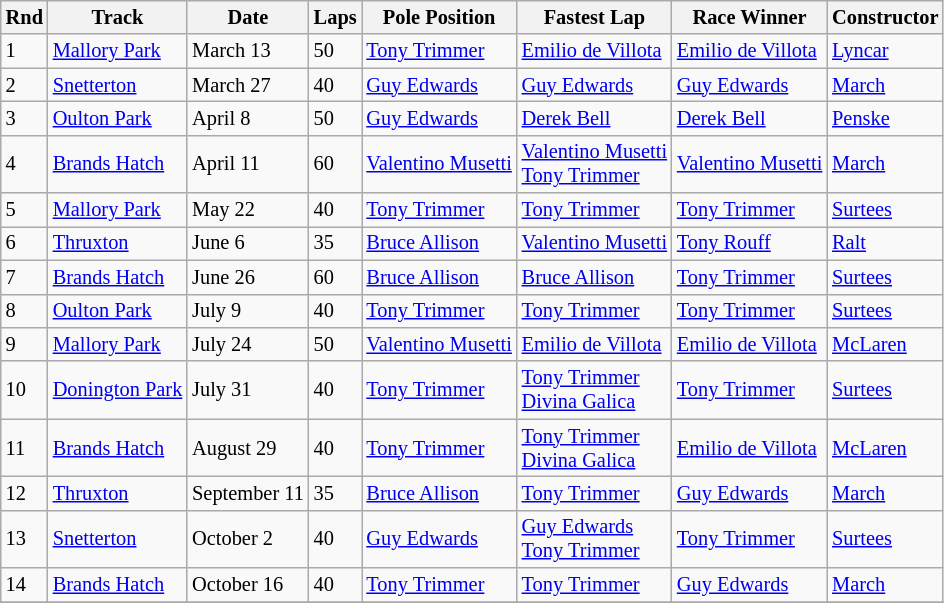<table class="wikitable sortable" style="font-size: 85%;">
<tr>
<th>Rnd</th>
<th>Track</th>
<th>Date</th>
<th>Laps</th>
<th>Pole Position</th>
<th>Fastest Lap</th>
<th>Race Winner</th>
<th>Constructor</th>
</tr>
<tr>
<td>1</td>
<td><a href='#'>Mallory Park</a></td>
<td>March 13</td>
<td>50</td>
<td> <a href='#'>Tony Trimmer</a></td>
<td> <a href='#'>Emilio de Villota</a></td>
<td> <a href='#'>Emilio de Villota</a></td>
<td><a href='#'>Lyncar</a></td>
</tr>
<tr>
<td>2</td>
<td><a href='#'>Snetterton</a></td>
<td>March 27</td>
<td>40</td>
<td> <a href='#'>Guy Edwards</a></td>
<td> <a href='#'>Guy Edwards</a></td>
<td> <a href='#'>Guy Edwards</a></td>
<td><a href='#'>March</a></td>
</tr>
<tr>
<td>3</td>
<td><a href='#'>Oulton Park</a></td>
<td>April 8</td>
<td>50</td>
<td> <a href='#'>Guy Edwards</a></td>
<td> <a href='#'>Derek Bell</a></td>
<td> <a href='#'>Derek Bell</a></td>
<td><a href='#'>Penske</a></td>
</tr>
<tr>
<td>4</td>
<td><a href='#'>Brands Hatch</a></td>
<td>April 11</td>
<td>60</td>
<td> <a href='#'>Valentino Musetti</a></td>
<td> <a href='#'>Valentino Musetti</a><br> <a href='#'>Tony Trimmer</a></td>
<td> <a href='#'>Valentino Musetti</a></td>
<td><a href='#'>March</a></td>
</tr>
<tr>
<td>5</td>
<td><a href='#'>Mallory Park</a></td>
<td>May 22</td>
<td>40</td>
<td> <a href='#'>Tony Trimmer</a></td>
<td> <a href='#'>Tony Trimmer</a></td>
<td> <a href='#'>Tony Trimmer</a></td>
<td><a href='#'>Surtees</a></td>
</tr>
<tr>
<td>6</td>
<td><a href='#'>Thruxton</a></td>
<td>June 6</td>
<td>35</td>
<td> <a href='#'>Bruce Allison</a></td>
<td> <a href='#'>Valentino Musetti</a></td>
<td> <a href='#'>Tony Rouff</a></td>
<td><a href='#'>Ralt</a></td>
</tr>
<tr>
<td>7</td>
<td><a href='#'>Brands Hatch</a></td>
<td>June 26</td>
<td>60</td>
<td> <a href='#'>Bruce Allison</a></td>
<td> <a href='#'>Bruce Allison</a></td>
<td> <a href='#'>Tony Trimmer</a></td>
<td><a href='#'>Surtees</a></td>
</tr>
<tr>
<td>8</td>
<td><a href='#'>Oulton Park</a></td>
<td>July 9</td>
<td>40</td>
<td> <a href='#'>Tony Trimmer</a></td>
<td> <a href='#'>Tony Trimmer</a></td>
<td> <a href='#'>Tony Trimmer</a></td>
<td><a href='#'>Surtees</a></td>
</tr>
<tr>
<td>9</td>
<td><a href='#'>Mallory Park</a></td>
<td>July 24</td>
<td>50</td>
<td> <a href='#'>Valentino Musetti</a></td>
<td> <a href='#'>Emilio de Villota</a></td>
<td> <a href='#'>Emilio de Villota</a></td>
<td><a href='#'>McLaren</a></td>
</tr>
<tr>
<td>10</td>
<td><a href='#'>Donington Park</a></td>
<td>July 31</td>
<td>40</td>
<td> <a href='#'>Tony Trimmer</a></td>
<td> <a href='#'>Tony Trimmer</a><br> <a href='#'>Divina Galica</a></td>
<td> <a href='#'>Tony Trimmer</a></td>
<td><a href='#'>Surtees</a></td>
</tr>
<tr>
<td>11</td>
<td><a href='#'>Brands Hatch</a></td>
<td>August 29</td>
<td>40</td>
<td> <a href='#'>Tony Trimmer</a></td>
<td> <a href='#'>Tony Trimmer</a><br> <a href='#'>Divina Galica</a></td>
<td> <a href='#'>Emilio de Villota</a></td>
<td><a href='#'>McLaren</a></td>
</tr>
<tr>
<td>12</td>
<td><a href='#'>Thruxton</a></td>
<td>September 11</td>
<td>35</td>
<td> <a href='#'>Bruce Allison</a></td>
<td> <a href='#'>Tony Trimmer</a></td>
<td> <a href='#'>Guy Edwards</a></td>
<td><a href='#'>March</a></td>
</tr>
<tr>
<td>13</td>
<td><a href='#'>Snetterton</a></td>
<td>October 2</td>
<td>40</td>
<td> <a href='#'>Guy Edwards</a></td>
<td> <a href='#'>Guy Edwards</a><br> <a href='#'>Tony Trimmer</a></td>
<td> <a href='#'>Tony Trimmer</a></td>
<td><a href='#'>Surtees</a></td>
</tr>
<tr>
<td>14</td>
<td><a href='#'>Brands Hatch</a></td>
<td>October 16</td>
<td>40</td>
<td> <a href='#'>Tony Trimmer</a></td>
<td> <a href='#'>Tony Trimmer</a></td>
<td> <a href='#'>Guy Edwards</a></td>
<td><a href='#'>March</a></td>
</tr>
<tr>
</tr>
</table>
